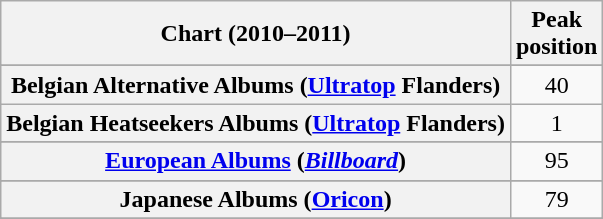<table class="wikitable sortable plainrowheaders" style="text-align:center">
<tr>
<th scope="col">Chart (2010–2011)</th>
<th scope="col">Peak<br>position</th>
</tr>
<tr>
</tr>
<tr>
<th scope="row">Belgian Alternative Albums (<a href='#'>Ultratop</a> Flanders)</th>
<td>40</td>
</tr>
<tr>
<th scope="row">Belgian Heatseekers Albums (<a href='#'>Ultratop</a> Flanders)</th>
<td>1</td>
</tr>
<tr>
</tr>
<tr>
</tr>
<tr>
<th scope="row"><a href='#'>European Albums</a> (<em><a href='#'>Billboard</a></em>)</th>
<td>95</td>
</tr>
<tr>
</tr>
<tr>
</tr>
<tr>
</tr>
<tr>
<th scope="row">Japanese Albums (<a href='#'>Oricon</a>)</th>
<td>79</td>
</tr>
<tr>
</tr>
<tr>
</tr>
<tr>
</tr>
<tr>
</tr>
</table>
